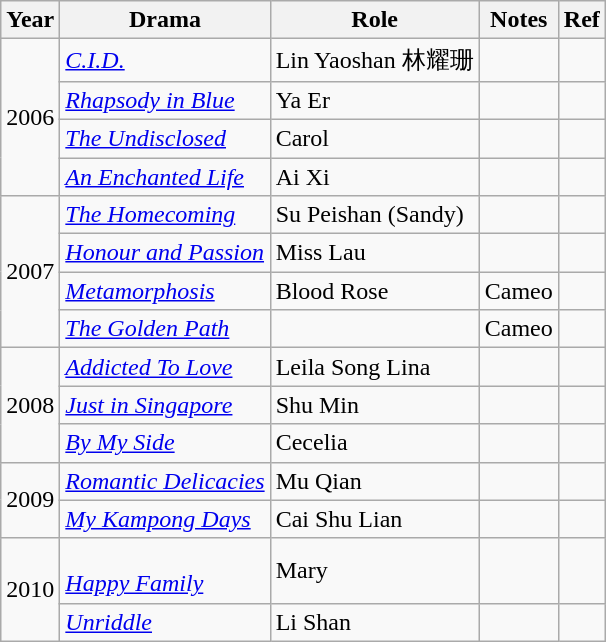<table class="wikitable sortable">
<tr>
<th>Year</th>
<th>Drama</th>
<th>Role</th>
<th>Notes</th>
<th>Ref</th>
</tr>
<tr>
<td rowspan="4">2006</td>
<td><em><a href='#'>C.I.D.</a></em></td>
<td>Lin Yaoshan 林耀珊</td>
<td></td>
<td></td>
</tr>
<tr>
<td><em><a href='#'>Rhapsody in Blue</a></em></td>
<td>Ya Er</td>
<td></td>
<td></td>
</tr>
<tr>
<td><em><a href='#'>The Undisclosed</a></em></td>
<td>Carol</td>
<td></td>
<td></td>
</tr>
<tr>
<td><em><a href='#'>An Enchanted Life</a></em></td>
<td>Ai Xi</td>
<td></td>
<td></td>
</tr>
<tr>
<td rowspan="4">2007</td>
<td><em><a href='#'>The Homecoming</a></em></td>
<td>Su Peishan (Sandy)</td>
<td></td>
<td></td>
</tr>
<tr>
<td><em><a href='#'>Honour and Passion</a></em></td>
<td>Miss Lau</td>
<td></td>
<td></td>
</tr>
<tr>
<td><em><a href='#'>Metamorphosis</a></em></td>
<td>Blood Rose</td>
<td>Cameo</td>
<td></td>
</tr>
<tr>
<td><em><a href='#'>The Golden Path</a></em></td>
<td></td>
<td>Cameo</td>
<td></td>
</tr>
<tr>
<td rowspan="3">2008</td>
<td><em><a href='#'>Addicted To Love</a></em></td>
<td>Leila Song Lina</td>
<td></td>
<td></td>
</tr>
<tr>
<td><em><a href='#'>Just in Singapore</a></em></td>
<td>Shu Min</td>
<td></td>
<td></td>
</tr>
<tr>
<td><em><a href='#'>By My Side</a></em></td>
<td>Cecelia</td>
<td></td>
<td></td>
</tr>
<tr>
<td rowspan="2">2009</td>
<td><em><a href='#'>Romantic Delicacies</a></em></td>
<td>Mu Qian</td>
<td></td>
<td></td>
</tr>
<tr>
<td><em><a href='#'>My Kampong Days</a></em></td>
<td>Cai Shu Lian</td>
<td></td>
<td></td>
</tr>
<tr>
<td rowspan="2">2010</td>
<td><br><em><a href='#'>Happy Family</a></em></td>
<td>Mary</td>
<td></td>
<td></td>
</tr>
<tr>
<td><em><a href='#'>Unriddle</a></em></td>
<td>Li Shan</td>
<td></td>
<td></td>
</tr>
</table>
